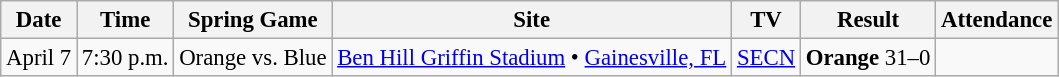<table class="wikitable" style="font-size:95%;">
<tr>
<th>Date</th>
<th>Time</th>
<th>Spring Game</th>
<th>Site</th>
<th>TV</th>
<th>Result</th>
<th>Attendance</th>
</tr>
<tr>
<td>April 7</td>
<td>7:30 p.m.</td>
<td>Orange vs. Blue</td>
<td><a href='#'>Ben Hill Griffin Stadium</a> • <a href='#'>Gainesville, FL</a></td>
<td><a href='#'>SECN</a></td>
<td><strong>Orange</strong> 31–0</td>
<td></td>
</tr>
</table>
